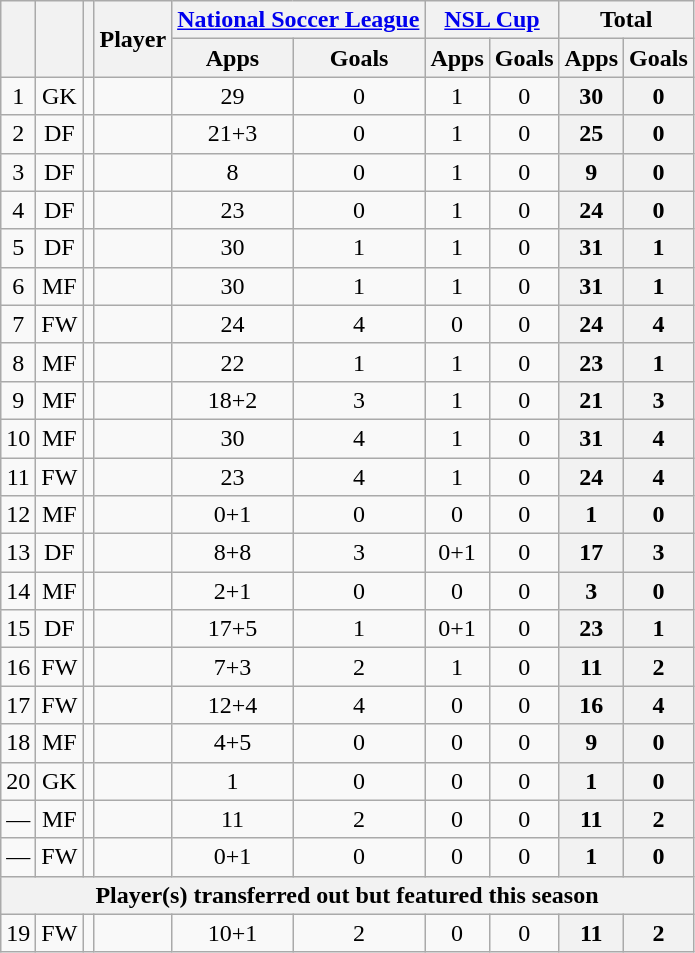<table class="wikitable sortable" style="text-align:center">
<tr>
<th rowspan="2"></th>
<th rowspan="2"></th>
<th rowspan="2"></th>
<th rowspan="2">Player</th>
<th colspan="2"><a href='#'>National Soccer League</a></th>
<th colspan="2"><a href='#'>NSL Cup</a></th>
<th colspan="2">Total</th>
</tr>
<tr>
<th>Apps</th>
<th>Goals</th>
<th>Apps</th>
<th>Goals</th>
<th>Apps</th>
<th>Goals</th>
</tr>
<tr>
<td>1</td>
<td>GK</td>
<td></td>
<td align="left"><br></td>
<td>29</td>
<td>0<br></td>
<td>1</td>
<td>0<br></td>
<th>30</th>
<th>0</th>
</tr>
<tr>
<td>2</td>
<td>DF</td>
<td></td>
<td align="left"><br></td>
<td>21+3</td>
<td>0<br></td>
<td>1</td>
<td>0<br></td>
<th>25</th>
<th>0</th>
</tr>
<tr>
<td>3</td>
<td>DF</td>
<td></td>
<td align="left"><br></td>
<td>8</td>
<td>0<br></td>
<td>1</td>
<td>0<br></td>
<th>9</th>
<th>0</th>
</tr>
<tr>
<td>4</td>
<td>DF</td>
<td></td>
<td align="left"><br></td>
<td>23</td>
<td>0<br></td>
<td>1</td>
<td>0<br></td>
<th>24</th>
<th>0</th>
</tr>
<tr>
<td>5</td>
<td>DF</td>
<td></td>
<td align="left"><br></td>
<td>30</td>
<td>1<br></td>
<td>1</td>
<td>0<br></td>
<th>31</th>
<th>1</th>
</tr>
<tr>
<td>6</td>
<td>MF</td>
<td></td>
<td align="left"><br></td>
<td>30</td>
<td>1<br></td>
<td>1</td>
<td>0<br></td>
<th>31</th>
<th>1</th>
</tr>
<tr>
<td>7</td>
<td>FW</td>
<td></td>
<td align="left"><br></td>
<td>24</td>
<td>4<br></td>
<td>0</td>
<td>0<br></td>
<th>24</th>
<th>4</th>
</tr>
<tr>
<td>8</td>
<td>MF</td>
<td></td>
<td align="left"><br></td>
<td>22</td>
<td>1<br></td>
<td>1</td>
<td>0<br></td>
<th>23</th>
<th>1</th>
</tr>
<tr>
<td>9</td>
<td>MF</td>
<td></td>
<td align="left"><br></td>
<td>18+2</td>
<td>3<br></td>
<td>1</td>
<td>0<br></td>
<th>21</th>
<th>3</th>
</tr>
<tr>
<td>10</td>
<td>MF</td>
<td></td>
<td align="left"><br></td>
<td>30</td>
<td>4<br></td>
<td>1</td>
<td>0<br></td>
<th>31</th>
<th>4</th>
</tr>
<tr>
<td>11</td>
<td>FW</td>
<td></td>
<td align="left"><br></td>
<td>23</td>
<td>4<br></td>
<td>1</td>
<td>0<br></td>
<th>24</th>
<th>4</th>
</tr>
<tr>
<td>12</td>
<td>MF</td>
<td></td>
<td align="left"><br></td>
<td>0+1</td>
<td>0<br></td>
<td>0</td>
<td>0<br></td>
<th>1</th>
<th>0</th>
</tr>
<tr>
<td>13</td>
<td>DF</td>
<td></td>
<td align="left"><br></td>
<td>8+8</td>
<td>3<br></td>
<td>0+1</td>
<td>0<br></td>
<th>17</th>
<th>3</th>
</tr>
<tr>
<td>14</td>
<td>MF</td>
<td></td>
<td align="left"><br></td>
<td>2+1</td>
<td>0<br></td>
<td>0</td>
<td>0<br></td>
<th>3</th>
<th>0</th>
</tr>
<tr>
<td>15</td>
<td>DF</td>
<td></td>
<td align="left"><br></td>
<td>17+5</td>
<td>1<br></td>
<td>0+1</td>
<td>0<br></td>
<th>23</th>
<th>1</th>
</tr>
<tr>
<td>16</td>
<td>FW</td>
<td></td>
<td align="left"><br></td>
<td>7+3</td>
<td>2<br></td>
<td>1</td>
<td>0<br></td>
<th>11</th>
<th>2</th>
</tr>
<tr>
<td>17</td>
<td>FW</td>
<td></td>
<td align="left"><br></td>
<td>12+4</td>
<td>4<br></td>
<td>0</td>
<td>0<br></td>
<th>16</th>
<th>4</th>
</tr>
<tr>
<td>18</td>
<td>MF</td>
<td></td>
<td align="left"><br></td>
<td>4+5</td>
<td>0<br></td>
<td>0</td>
<td>0<br></td>
<th>9</th>
<th>0</th>
</tr>
<tr>
<td>20</td>
<td>GK</td>
<td></td>
<td align="left"><br></td>
<td>1</td>
<td>0<br></td>
<td>0</td>
<td>0<br></td>
<th>1</th>
<th>0</th>
</tr>
<tr>
<td>—</td>
<td>MF</td>
<td></td>
<td align="left"><br></td>
<td>11</td>
<td>2<br></td>
<td>0</td>
<td>0<br></td>
<th>11</th>
<th>2</th>
</tr>
<tr>
<td>—</td>
<td>FW</td>
<td></td>
<td align="left"><br></td>
<td>0+1</td>
<td>0<br></td>
<td>0</td>
<td>0<br></td>
<th>1</th>
<th>0</th>
</tr>
<tr>
<th colspan="10">Player(s) transferred out but featured this season</th>
</tr>
<tr>
<td>19</td>
<td>FW</td>
<td></td>
<td align="left"><br></td>
<td>10+1</td>
<td>2<br></td>
<td>0</td>
<td>0<br></td>
<th>11</th>
<th>2</th>
</tr>
</table>
